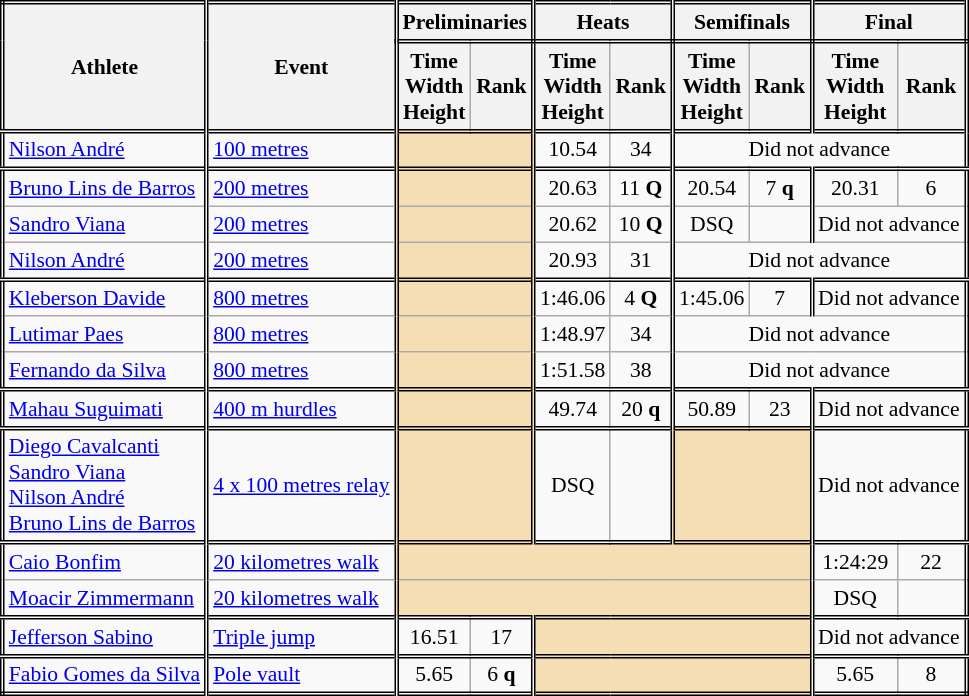<table class=wikitable style="font-size:90%; border: double;">
<tr>
<th rowspan="2" style="border-right:double">Athlete</th>
<th rowspan="2" style="border-right:double">Event</th>
<th colspan="2" style="border-right:double; border-bottom:double;">Preliminaries</th>
<th colspan="2" style="border-right:double; border-bottom:double;">Heats</th>
<th colspan="2" style="border-right:double; border-bottom:double;">Semifinals</th>
<th colspan="2" style="border-right:double; border-bottom:double;">Final</th>
</tr>
<tr>
<th>Time<br>Width<br>Height</th>
<th style="border-right:double">Rank</th>
<th>Time<br>Width<br>Height</th>
<th style="border-right:double">Rank</th>
<th>Time<br>Width<br>Height</th>
<th style="border-right:double">Rank</th>
<th>Time<br>Width<br>Height</th>
<th style="border-right:double">Rank</th>
</tr>
<tr style="border-top: double;">
<td style="border-right:double"><a href='#'>Nilson André</a></td>
<td style="border-right:double"><a href='#'>100 metres</a></td>
<td style="border-right:double" colspan= 2 bgcolor="wheat"></td>
<td align=center>10.54</td>
<td align=center style="border-right:double">34</td>
<td colspan="4" align=center>Did not advance</td>
</tr>
<tr style="border-top: double;">
<td style="border-right:double"><a href='#'>Bruno Lins de Barros</a></td>
<td style="border-right:double"><a href='#'>200 metres</a></td>
<td style="border-right:double" colspan= 2 bgcolor="wheat"></td>
<td align=center>20.63</td>
<td align=center style="border-right:double">11 <strong>Q</strong></td>
<td align=center>20.54</td>
<td align=center style="border-right:double">7 <strong>q</strong></td>
<td align=center>20.31</td>
<td align=center>6</td>
</tr>
<tr>
<td style="border-right:double"><a href='#'>Sandro Viana</a></td>
<td style="border-right:double"><a href='#'>200 metres</a></td>
<td style="border-right:double" colspan= 2 bgcolor="wheat"></td>
<td align=center>20.62</td>
<td align=center style="border-right:double">10 <strong>Q</strong></td>
<td align=center>DSQ</td>
<td align=center style="border-right:double"></td>
<td colspan="2" align=center>Did not advance</td>
</tr>
<tr>
<td style="border-right:double"><a href='#'>Nilson André</a></td>
<td style="border-right:double"><a href='#'>200 metres</a></td>
<td style="border-right:double" colspan= 2 bgcolor="wheat"></td>
<td align=center>20.93</td>
<td align=center style="border-right:double">31</td>
<td colspan="4" align=center>Did not advance</td>
</tr>
<tr style="border-top: double;">
<td style="border-right:double"><a href='#'>Kleberson Davide</a></td>
<td style="border-right:double"><a href='#'>800 metres</a></td>
<td style="border-right:double" colspan= 2 bgcolor="wheat"></td>
<td align=center>1:46.06</td>
<td align=center style="border-right:double">4 <strong>Q</strong></td>
<td align=center>1:45.06</td>
<td align=center style="border-right:double">7</td>
<td colspan="2" align=center>Did not advance</td>
</tr>
<tr>
<td style="border-right:double"><a href='#'>Lutimar Paes</a></td>
<td style="border-right:double"><a href='#'>800 metres</a></td>
<td style="border-right:double" colspan= 2 bgcolor="wheat"></td>
<td align=center>1:48.97</td>
<td align=center style="border-right:double">34</td>
<td colspan="4" align=center>Did not advance</td>
</tr>
<tr>
<td style="border-right:double"><a href='#'>Fernando da Silva</a></td>
<td style="border-right:double"><a href='#'>800 metres</a></td>
<td style="border-right:double" colspan= 2 bgcolor="wheat"></td>
<td align=center>1:51.58</td>
<td align=center style="border-right:double">38</td>
<td colspan="4" align=center>Did not advance</td>
</tr>
<tr style="border-top: double;">
<td style="border-right:double"><a href='#'>Mahau Suguimati</a></td>
<td style="border-right:double"><a href='#'>400 m hurdles</a></td>
<td style="border-right:double" colspan= 2 bgcolor="wheat"></td>
<td align=center>49.74</td>
<td align=center style="border-right:double">20 <strong>q</strong></td>
<td align=center>50.89</td>
<td align=center style="border-right:double">23</td>
<td colspan="2" align=center>Did not advance</td>
</tr>
<tr style="border-top: double;">
<td style="border-right:double"><a href='#'>Diego Cavalcanti</a><br><a href='#'>Sandro Viana</a><br><a href='#'>Nilson André</a><br><a href='#'>Bruno Lins de Barros</a><br></td>
<td style="border-right:double"><a href='#'>4 x 100 metres relay</a></td>
<td style="border-right:double" colspan= 2 bgcolor="wheat"></td>
<td align=center>DSQ</td>
<td align=center style="border-right:double"></td>
<td style="border-right:double" colspan= 2 bgcolor="wheat"></td>
<td colspan="2" align=center>Did not advance</td>
</tr>
<tr style="border-top: double;">
<td style="border-right:double"><a href='#'>Caio Bonfim</a></td>
<td style="border-right:double"><a href='#'>20 kilometres walk</a></td>
<td style="border-right:double" colspan= 6 bgcolor="wheat"></td>
<td align=center>1:24:29</td>
<td align=center>22</td>
</tr>
<tr>
<td style="border-right:double"><a href='#'>Moacir Zimmermann</a></td>
<td style="border-right:double"><a href='#'>20 kilometres walk</a></td>
<td style="border-right:double" colspan= 6 bgcolor="wheat"></td>
<td align=center>DSQ</td>
<td align=center></td>
</tr>
<tr style="border-top: double;">
<td style="border-right:double"><a href='#'>Jefferson Sabino</a></td>
<td style="border-right:double"><a href='#'>Triple jump</a></td>
<td align=center>16.51</td>
<td align=center style="border-right:double">17</td>
<td style="border-right:double" colspan= 4  bgcolor="wheat"></td>
<td colspan="2" align=center>Did not advance</td>
</tr>
<tr style="border-top: double;">
<td style="border-right:double"><a href='#'>Fabio Gomes da Silva</a></td>
<td style="border-right:double"><a href='#'>Pole vault</a></td>
<td align=center>5.65</td>
<td align=center style="border-right:double">6 <strong>q</strong></td>
<td style="border-right:double" colspan= 4 bgcolor="wheat"></td>
<td align=center>5.65</td>
<td align=center>8</td>
</tr>
</table>
